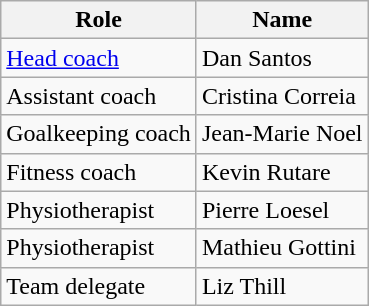<table class="wikitable">
<tr>
<th>Role</th>
<th>Name</th>
</tr>
<tr>
<td><a href='#'>Head coach</a></td>
<td> Dan Santos</td>
</tr>
<tr>
<td>Assistant coach</td>
<td> Cristina Correia</td>
</tr>
<tr>
<td>Goalkeeping coach</td>
<td> Jean-Marie Noel</td>
</tr>
<tr>
<td>Fitness coach</td>
<td> Kevin Rutare</td>
</tr>
<tr>
<td>Physiotherapist</td>
<td> Pierre Loesel</td>
</tr>
<tr>
<td>Physiotherapist</td>
<td> Mathieu Gottini</td>
</tr>
<tr>
<td>Team delegate</td>
<td> Liz Thill</td>
</tr>
</table>
